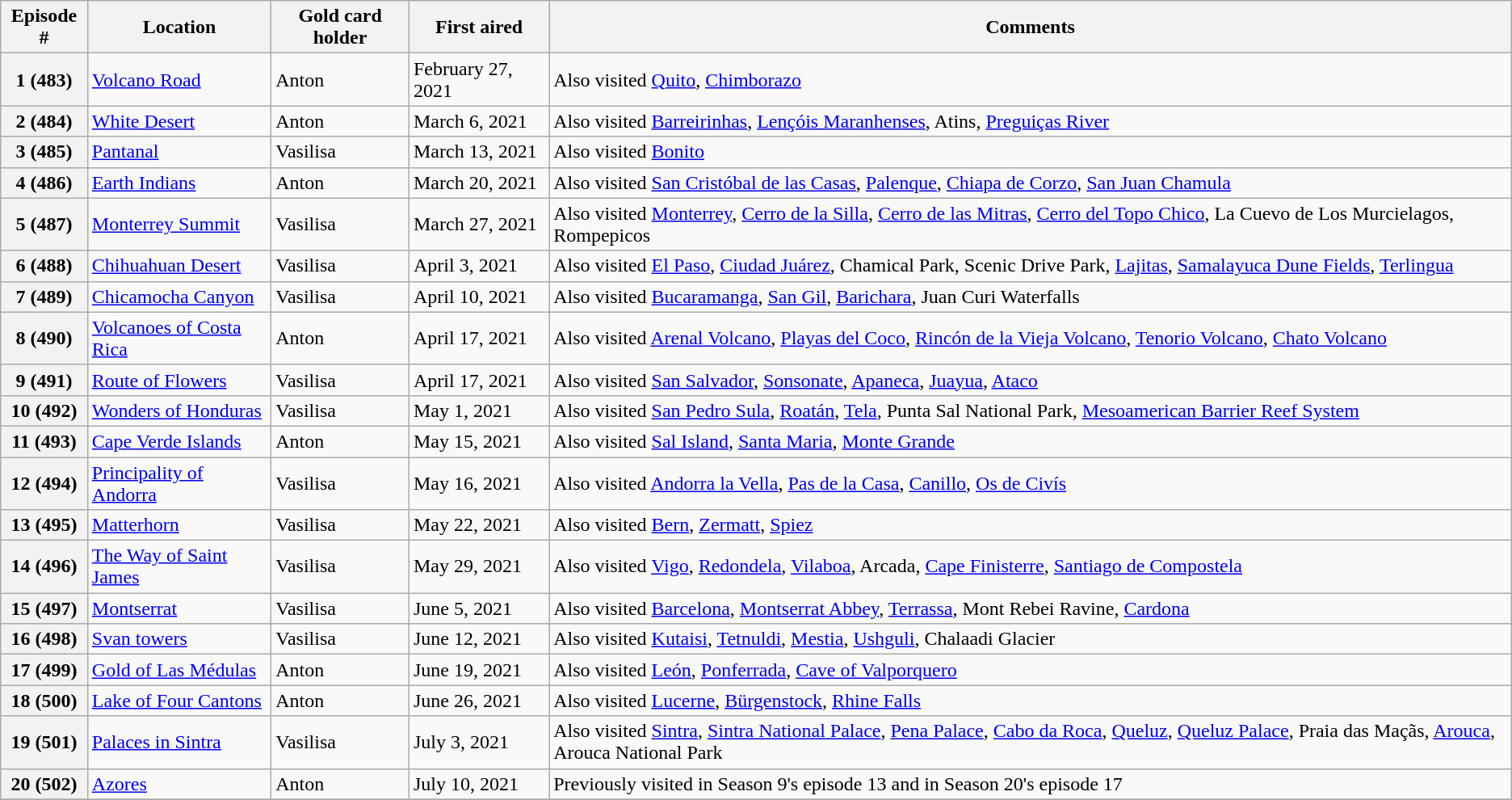<table class="wikitable">
<tr>
<th>Episode #</th>
<th>Location</th>
<th>Gold card holder</th>
<th>First aired</th>
<th>Comments</th>
</tr>
<tr>
<th>1 (483)</th>
<td> <a href='#'>Volcano Road</a></td>
<td>Anton</td>
<td>February 27, 2021</td>
<td>Also visited <a href='#'>Quito</a>, <a href='#'>Chimborazo</a></td>
</tr>
<tr>
<th>2 (484)</th>
<td> <a href='#'>White Desert</a></td>
<td>Anton</td>
<td>March 6, 2021</td>
<td>Also visited <a href='#'>Barreirinhas</a>, <a href='#'>Lençóis Maranhenses</a>, Atins, <a href='#'>Preguiças River</a></td>
</tr>
<tr>
<th>3 (485)</th>
<td> <a href='#'>Pantanal</a></td>
<td>Vasilisa</td>
<td>March 13, 2021</td>
<td>Also visited <a href='#'>Bonito</a></td>
</tr>
<tr>
<th>4 (486)</th>
<td> <a href='#'>Earth Indians</a></td>
<td>Anton</td>
<td>March 20, 2021</td>
<td>Also visited <a href='#'>San Cristóbal de las Casas</a>, <a href='#'>Palenque</a>, <a href='#'>Chiapa de Corzo</a>, <a href='#'>San Juan Chamula</a></td>
</tr>
<tr>
<th>5 (487)</th>
<td> <a href='#'>Monterrey Summit</a></td>
<td>Vasilisa</td>
<td>March 27, 2021</td>
<td>Also visited <a href='#'>Monterrey</a>, <a href='#'>Cerro de la Silla</a>, <a href='#'>Cerro de las Mitras</a>, <a href='#'>Cerro del Topo Chico</a>, La Cuevо de Los Murcielagos, Rompepicos</td>
</tr>
<tr>
<th>6 (488)</th>
<td>  <a href='#'>Chihuahuan Desert</a></td>
<td>Vasilisa</td>
<td>April 3, 2021</td>
<td>Also visited <a href='#'>El Paso</a>, <a href='#'>Ciudad Juárez</a>, Chamical Park, Scenic Drive Park, <a href='#'>Lajitas</a>, <a href='#'>Samalayuca Dune Fields</a>, <a href='#'>Terlingua</a></td>
</tr>
<tr>
<th>7 (489)</th>
<td> <a href='#'>Chicamocha Canyon</a></td>
<td>Vasilisa</td>
<td>April 10, 2021</td>
<td>Also visited <a href='#'>Bucaramanga</a>, <a href='#'>San Gil</a>, <a href='#'>Barichara</a>, Juan Curi Waterfalls</td>
</tr>
<tr>
<th>8 (490)</th>
<td> <a href='#'>Volcanoes of Costa Rica</a></td>
<td>Anton</td>
<td>April 17, 2021</td>
<td>Also visited <a href='#'>Arenal Volcano</a>, <a href='#'>Playas del Coco</a>, <a href='#'>Rincón de la Vieja Volcano</a>, <a href='#'>Tenorio Volcano</a>, <a href='#'>Chato Volcano</a></td>
</tr>
<tr>
<th>9 (491)</th>
<td> <a href='#'>Route of Flowers</a></td>
<td>Vasilisa</td>
<td>April 17, 2021</td>
<td>Also visited <a href='#'>San Salvador</a>, <a href='#'>Sonsonate</a>, <a href='#'>Apaneca</a>, <a href='#'>Juayua</a>, <a href='#'>Ataco</a></td>
</tr>
<tr>
<th>10 (492)</th>
<td> <a href='#'>Wonders of Honduras</a></td>
<td>Vasilisa</td>
<td>May 1, 2021</td>
<td>Also visited <a href='#'>San Pedro Sula</a>, <a href='#'>Roatán</a>, <a href='#'>Tela</a>, Punta Sal National Park, <a href='#'>Mesoamerican Barrier Reef System</a></td>
</tr>
<tr>
<th>11 (493)</th>
<td> <a href='#'>Cape Verde Islands</a></td>
<td>Anton</td>
<td>May 15, 2021</td>
<td>Also visited <a href='#'>Sal Island</a>, <a href='#'>Santa Maria</a>, <a href='#'>Monte Grande</a></td>
</tr>
<tr>
<th>12 (494)</th>
<td> <a href='#'>Principality of Andorra</a></td>
<td>Vasilisa</td>
<td>May 16, 2021</td>
<td>Also visited <a href='#'>Andorra la Vella</a>, <a href='#'>Pas de la Casa</a>, <a href='#'>Canillo</a>, <a href='#'>Os de Civís</a></td>
</tr>
<tr>
<th>13 (495)</th>
<td> <a href='#'>Matterhorn</a></td>
<td>Vasilisa</td>
<td>May 22, 2021</td>
<td>Also visited <a href='#'>Bern</a>, <a href='#'>Zermatt</a>, <a href='#'>Spiez</a></td>
</tr>
<tr>
<th>14 (496)</th>
<td> <a href='#'>The Way of Saint James</a></td>
<td>Vasilisa</td>
<td>May 29, 2021</td>
<td>Also visited <a href='#'>Vigo</a>, <a href='#'>Redondela</a>, <a href='#'>Vilaboa</a>, Arcada, <a href='#'>Cape Finisterre</a>, <a href='#'>Santiago de Compostela</a></td>
</tr>
<tr>
<th>15 (497)</th>
<td> <a href='#'>Montserrat</a></td>
<td>Vasilisa</td>
<td>June 5, 2021</td>
<td>Also visited <a href='#'>Barcelona</a>, <a href='#'>Montserrat Abbey</a>, <a href='#'>Terrassa</a>, Mont Rebei Ravine, <a href='#'>Cardona</a></td>
</tr>
<tr>
<th>16 (498)</th>
<td> <a href='#'>Svan towers</a></td>
<td>Vasilisa</td>
<td>June 12, 2021</td>
<td>Also visited <a href='#'>Kutaisi</a>, <a href='#'>Tetnuldi</a>, <a href='#'>Mestia</a>, <a href='#'>Ushguli</a>, Chalaadi Glacier</td>
</tr>
<tr>
<th>17 (499)</th>
<td> <a href='#'>Gold of Las Médulas</a></td>
<td>Anton</td>
<td>June 19, 2021</td>
<td>Also visited <a href='#'>León</a>, <a href='#'>Ponferrada</a>, <a href='#'>Cave of Valporquero</a></td>
</tr>
<tr>
<th>18 (500)</th>
<td> <a href='#'>Lake of Four Cantons</a></td>
<td>Anton</td>
<td>June 26, 2021</td>
<td>Also visited <a href='#'>Lucerne</a>, <a href='#'>Bürgenstock</a>, <a href='#'>Rhine Falls</a></td>
</tr>
<tr>
<th>19 (501)</th>
<td> <a href='#'>Palaces in Sintra</a></td>
<td>Vasilisa</td>
<td>July 3, 2021</td>
<td>Also visited <a href='#'>Sintra</a>, <a href='#'>Sintra National Palace</a>, <a href='#'>Pena Palace</a>, <a href='#'>Cabo da Roca</a>, <a href='#'>Queluz</a>, <a href='#'>Queluz Palace</a>, Praia das Maçãs, <a href='#'>Arouca</a>, Arouca National Park</td>
</tr>
<tr>
<th>20 (502)</th>
<td> <a href='#'>Azores</a></td>
<td>Anton</td>
<td>July 10, 2021</td>
<td>Previously visited in Season 9's episode 13 and in Season 20's episode 17</td>
</tr>
<tr>
</tr>
</table>
